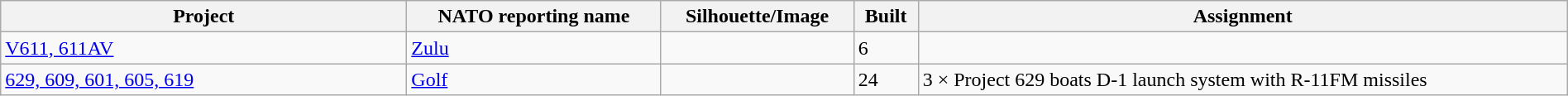<table class="wikitable" style="width:100%">
<tr>
<th style="width: 20em">Project</th>
<th>NATO reporting name</th>
<th>Silhouette/Image</th>
<th>Built</th>
<th>Assignment</th>
</tr>
<tr>
<td><a href='#'>V611, 611AV</a></td>
<td><a href='#'>Zulu</a></td>
<td><br></td>
<td>6</td>
<td></td>
</tr>
<tr>
<td><a href='#'>629, 609, 601, 605, 619</a></td>
<td><a href='#'>Golf</a></td>
<td><br>




</td>
<td>24</td>
<td>3 × Project 629 boats D-1 launch system with R-11FM missiles</td>
</tr>
</table>
